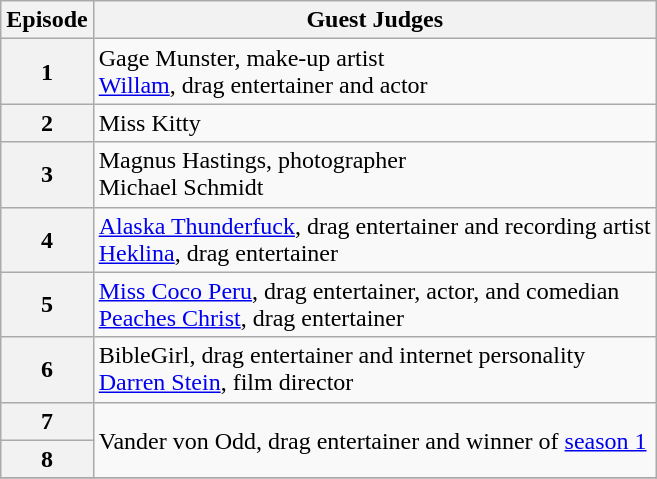<table class="wikitable">
<tr>
<th>Episode</th>
<th>Guest Judges</th>
</tr>
<tr>
<th>1</th>
<td>Gage Munster, make-up artist<br><a href='#'>Willam</a>, drag entertainer and actor</td>
</tr>
<tr>
<th>2</th>
<td>Miss Kitty</td>
</tr>
<tr>
<th>3</th>
<td>Magnus Hastings, photographer<br>Michael Schmidt</td>
</tr>
<tr>
<th>4</th>
<td><a href='#'>Alaska Thunderfuck</a>, drag entertainer and recording artist<br><a href='#'>Heklina</a>, drag entertainer</td>
</tr>
<tr>
<th>5</th>
<td><a href='#'>Miss Coco Peru</a>, drag entertainer, actor, and comedian<br><a href='#'>Peaches Christ</a>, drag entertainer</td>
</tr>
<tr>
<th>6</th>
<td>BibleGirl, drag entertainer and internet personality<br><a href='#'>Darren Stein</a>, film director</td>
</tr>
<tr>
<th>7</th>
<td rowspan="2">Vander von Odd, drag entertainer and winner of <a href='#'>season 1</a></td>
</tr>
<tr>
<th>8</th>
</tr>
<tr>
</tr>
</table>
